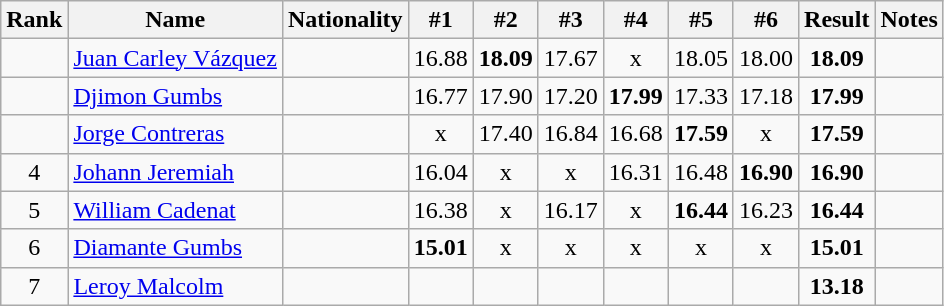<table class="wikitable sortable" style="text-align:center">
<tr>
<th>Rank</th>
<th>Name</th>
<th>Nationality</th>
<th>#1</th>
<th>#2</th>
<th>#3</th>
<th>#4</th>
<th>#5</th>
<th>#6</th>
<th>Result</th>
<th>Notes</th>
</tr>
<tr>
<td></td>
<td align=left><a href='#'>Juan Carley Vázquez</a></td>
<td align=left></td>
<td>16.88</td>
<td><strong>18.09</strong></td>
<td>17.67</td>
<td>x</td>
<td>18.05</td>
<td>18.00</td>
<td><strong>18.09</strong></td>
<td></td>
</tr>
<tr>
<td></td>
<td align=left><a href='#'>Djimon Gumbs</a></td>
<td align=left></td>
<td>16.77</td>
<td>17.90</td>
<td>17.20</td>
<td><strong>17.99</strong></td>
<td>17.33</td>
<td>17.18</td>
<td><strong>17.99</strong></td>
<td></td>
</tr>
<tr>
<td></td>
<td align=left><a href='#'>Jorge Contreras</a></td>
<td align=left></td>
<td>x</td>
<td>17.40</td>
<td>16.84</td>
<td>16.68</td>
<td><strong>17.59</strong></td>
<td>x</td>
<td><strong>17.59</strong></td>
<td></td>
</tr>
<tr>
<td>4</td>
<td align=left><a href='#'>Johann Jeremiah</a></td>
<td align=left></td>
<td>16.04</td>
<td>x</td>
<td>x</td>
<td>16.31</td>
<td>16.48</td>
<td><strong>16.90</strong></td>
<td><strong>16.90</strong></td>
<td></td>
</tr>
<tr>
<td>5</td>
<td align=left><a href='#'>William Cadenat</a></td>
<td align=left></td>
<td>16.38</td>
<td>x</td>
<td>16.17</td>
<td>x</td>
<td><strong>16.44</strong></td>
<td>16.23</td>
<td><strong>16.44</strong></td>
<td></td>
</tr>
<tr>
<td>6</td>
<td align=left><a href='#'>Diamante Gumbs</a></td>
<td align=left></td>
<td><strong>15.01</strong></td>
<td>x</td>
<td>x</td>
<td>x</td>
<td>x</td>
<td>x</td>
<td><strong>15.01</strong></td>
<td></td>
</tr>
<tr>
<td>7</td>
<td align=left><a href='#'>Leroy Malcolm</a></td>
<td align=left></td>
<td></td>
<td></td>
<td></td>
<td></td>
<td></td>
<td></td>
<td><strong>13.18</strong></td>
<td></td>
</tr>
</table>
